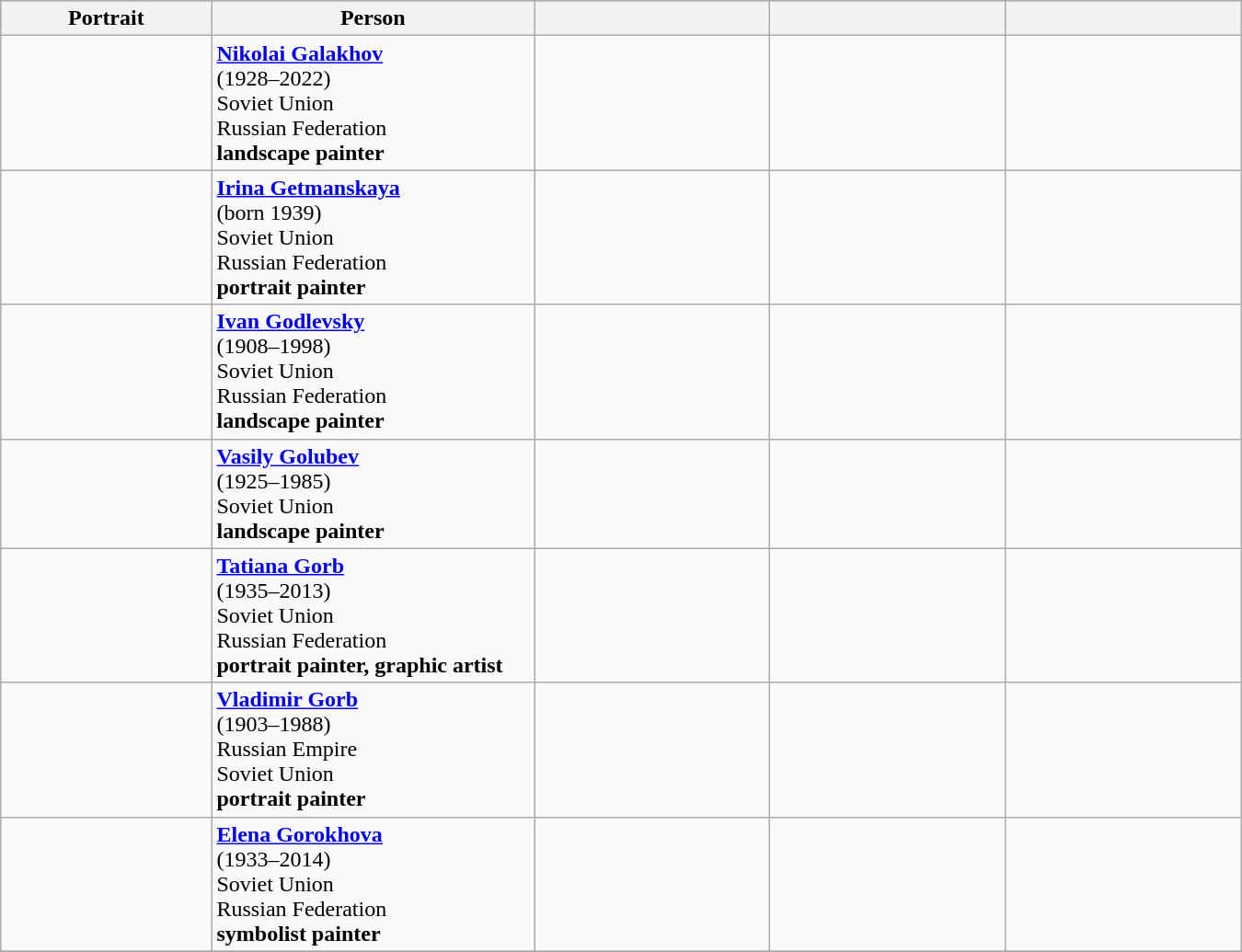<table class="wikitable" width=900pt>
<tr bgcolor="#cccccc">
<th width=17%>Portrait</th>
<th width=26%>Person</th>
<th width=19%></th>
<th width=19%></th>
<th width=19%></th>
</tr>
<tr>
<td align=center></td>
<td><strong><a href='#'>Nikolai Galakhov</a></strong> <br>(1928–2022)<br> Soviet Union<br>Russian Federation<br><strong>landscape painter</strong></td>
<td align=center></td>
<td align=center></td>
<td align=center></td>
</tr>
<tr>
<td align=center></td>
<td><strong><a href='#'>Irina Getmanskaya</a></strong> <br>(born 1939)<br> Soviet Union<br>Russian Federation<br><strong>portrait painter</strong></td>
<td align=center></td>
<td align=center></td>
<td align=center></td>
</tr>
<tr>
<td align=center></td>
<td><strong><a href='#'>Ivan Godlevsky</a></strong> <br>(1908–1998)<br>Soviet Union<br>Russian Federation<br><strong>landscape painter</strong></td>
<td align=center></td>
<td align=center></td>
<td align=center></td>
</tr>
<tr>
<td align=center></td>
<td><strong><a href='#'>Vasily Golubev</a></strong> <br>(1925–1985)<br>Soviet Union<br><strong>landscape painter</strong></td>
<td align=center></td>
<td align=center></td>
<td align=center></td>
</tr>
<tr>
<td align=center></td>
<td><strong><a href='#'>Tatiana Gorb</a></strong> <br>(1935–2013)<br>Soviet Union<br>Russian Federation<br><strong>portrait painter, graphic artist</strong></td>
<td align=center></td>
<td align=center></td>
<td align=center></td>
</tr>
<tr>
<td align=center></td>
<td><strong><a href='#'>Vladimir Gorb</a></strong> <br>(1903–1988)<br>Russian Empire<br>Soviet Union<br><strong>portrait painter</strong></td>
<td align=center></td>
<td align=center></td>
<td align=center></td>
</tr>
<tr>
<td align=center></td>
<td><strong><a href='#'>Elena Gorokhova</a></strong> <br>(1933–2014)<br>Soviet Union<br>Russian Federation<br><strong>symbolist painter</strong></td>
<td align=center></td>
<td align=center></td>
<td align=center></td>
</tr>
<tr>
</tr>
</table>
